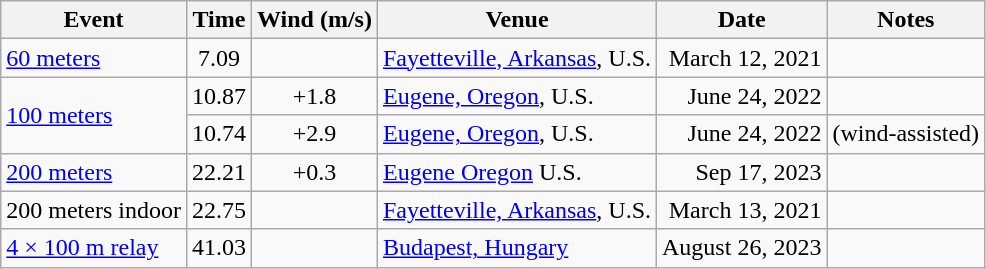<table class=wikitable>
<tr>
<th>Event</th>
<th>Time</th>
<th>Wind (m/s)</th>
<th>Venue</th>
<th>Date</th>
<th>Notes</th>
</tr>
<tr>
<td><a href='#'>60 meters</a></td>
<td align=center>7.09</td>
<td></td>
<td><a href='#'>Fayetteville, Arkansas</a>, U.S.</td>
<td align=right>March 12, 2021</td>
<td></td>
</tr>
<tr>
<td rowspan=2><a href='#'>100 meters</a></td>
<td align=center>10.87</td>
<td align=center>+1.8</td>
<td><a href='#'>Eugene, Oregon</a>, U.S.</td>
<td align=right>June 24, 2022</td>
<td></td>
</tr>
<tr>
<td align=center>10.74 </td>
<td align=center>+2.9</td>
<td><a href='#'>Eugene, Oregon</a>, U.S.</td>
<td align=right>June 24, 2022</td>
<td>(wind-assisted)</td>
</tr>
<tr>
<td><a href='#'>200 meters</a></td>
<td align=center>22.21</td>
<td align="center">+0.3</td>
<td><a href='#'>Eugene Oregon</a> U.S.</td>
<td align="right">Sep 17, 2023</td>
<td></td>
</tr>
<tr>
<td>200 meters indoor</td>
<td align=center>22.75</td>
<td></td>
<td><a href='#'>Fayetteville, Arkansas</a>, U.S.</td>
<td align=right>March 13, 2021</td>
<td></td>
</tr>
<tr>
<td><a href='#'>4 × 100 m relay</a></td>
<td align=center>41.03</td>
<td></td>
<td><a href='#'>Budapest, Hungary</a></td>
<td align=right>August 26, 2023</td>
<td></td>
</tr>
</table>
